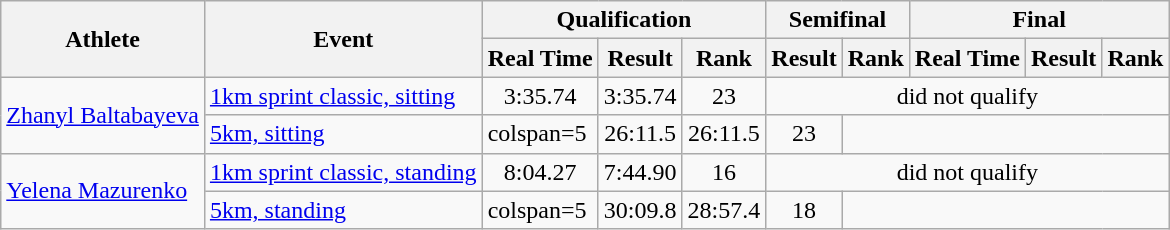<table class="wikitable" style="font-size:100%">
<tr>
<th rowspan="2">Athlete</th>
<th rowspan="2">Event</th>
<th colspan="3">Qualification</th>
<th colspan="2">Semifinal</th>
<th colspan="3">Final</th>
</tr>
<tr>
<th>Real Time</th>
<th>Result</th>
<th>Rank</th>
<th>Result</th>
<th>Rank</th>
<th>Real Time</th>
<th>Result</th>
<th>Rank</th>
</tr>
<tr>
<td rowspan=2><a href='#'>Zhanyl Baltabayeva</a></td>
<td><a href='#'>1km sprint classic, sitting</a></td>
<td align="center">3:35.74</td>
<td align="center">3:35.74</td>
<td align="center">23</td>
<td colspan=5 align="center">did not qualify</td>
</tr>
<tr>
<td><a href='#'>5km, sitting</a></td>
<td>colspan=5 </td>
<td align="center">26:11.5</td>
<td align="center">26:11.5</td>
<td align="center">23</td>
</tr>
<tr>
<td rowspan=2><a href='#'>Yelena Mazurenko</a></td>
<td><a href='#'>1km sprint classic, standing</a></td>
<td align="center">8:04.27</td>
<td align="center">7:44.90</td>
<td align="center">16</td>
<td colspan=5 align="center">did not qualify</td>
</tr>
<tr>
<td><a href='#'>5km, standing</a></td>
<td>colspan=5 </td>
<td align="center">30:09.8</td>
<td align="center">28:57.4</td>
<td align="center">18</td>
</tr>
</table>
